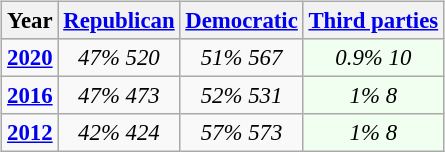<table class="wikitable" style="float:right; font-size:95%;">
<tr bgcolor=lightgrey>
<th>Year</th>
<th><a href='#'>Republican</a></th>
<th><a href='#'>Democratic</a></th>
<th><a href='#'>Third parties</a></th>
</tr>
<tr>
<td><strong><a href='#'>2020</a></strong></td>
<td style="text-align:center;" ><em>47%</em> <em>520</em></td>
<td style="text-align:center;" ><em>51%</em> <em>567</em></td>
<td style="text-align:center; background:honeyDew;"><em>0.9%</em> <em>10</em></td>
</tr>
<tr>
<td><strong><a href='#'>2016</a></strong></td>
<td style="text-align:center;" ><em>47%</em> <em>473</em></td>
<td style="text-align:center;" ><em>52%</em> <em>531</em></td>
<td style="text-align:center; background:honeyDew;"><em>1%</em> <em>8</em></td>
</tr>
<tr>
<td><strong><a href='#'>2012</a></strong></td>
<td style="text-align:center;" ><em>42%</em> <em>424</em></td>
<td style="text-align:center;" ><em>57%</em> <em>573</em></td>
<td style="text-align:center; background:honeyDew;"><em>1%</em> <em>8</em></td>
</tr>
</table>
